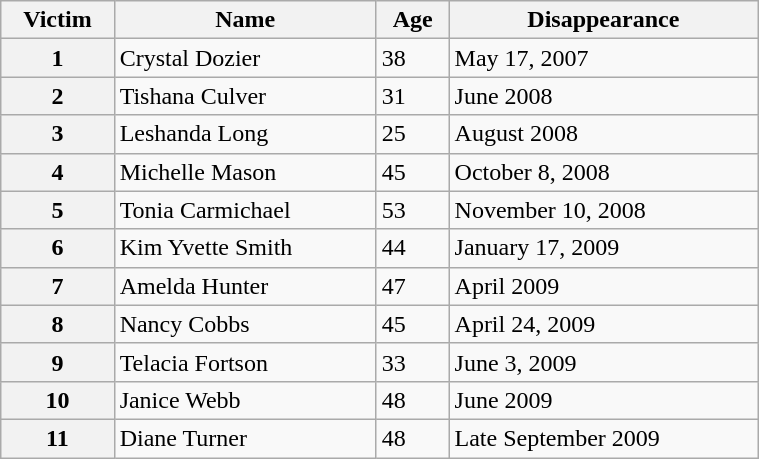<table class="wikitable sortable", width=40%>
<tr>
<th>Victim</th>
<th scope="col">Name</th>
<th scope="col">Age</th>
<th scope="col" data-sort-type="date">Disappearance</th>
</tr>
<tr>
<th>1</th>
<td>Crystal Dozier</td>
<td>38</td>
<td>May 17, 2007</td>
</tr>
<tr>
<th>2</th>
<td>Tishana Culver</td>
<td>31</td>
<td>June 2008</td>
</tr>
<tr>
<th>3</th>
<td>Leshanda Long</td>
<td>25</td>
<td>August 2008</td>
</tr>
<tr>
<th>4</th>
<td>Michelle Mason</td>
<td>45</td>
<td>October 8, 2008</td>
</tr>
<tr>
<th>5</th>
<td>Tonia Carmichael</td>
<td>53</td>
<td>November 10, 2008</td>
</tr>
<tr>
<th>6</th>
<td>Kim Yvette Smith</td>
<td>44</td>
<td>January 17, 2009</td>
</tr>
<tr>
<th>7</th>
<td>Amelda Hunter</td>
<td>47</td>
<td>April 2009</td>
</tr>
<tr>
<th>8</th>
<td>Nancy Cobbs</td>
<td>45</td>
<td>April 24, 2009</td>
</tr>
<tr>
<th>9</th>
<td>Telacia Fortson</td>
<td>33</td>
<td>June 3, 2009</td>
</tr>
<tr>
<th>10</th>
<td>Janice Webb</td>
<td>48</td>
<td>June 2009</td>
</tr>
<tr>
<th>11</th>
<td>Diane Turner</td>
<td>48</td>
<td>Late September 2009</td>
</tr>
</table>
